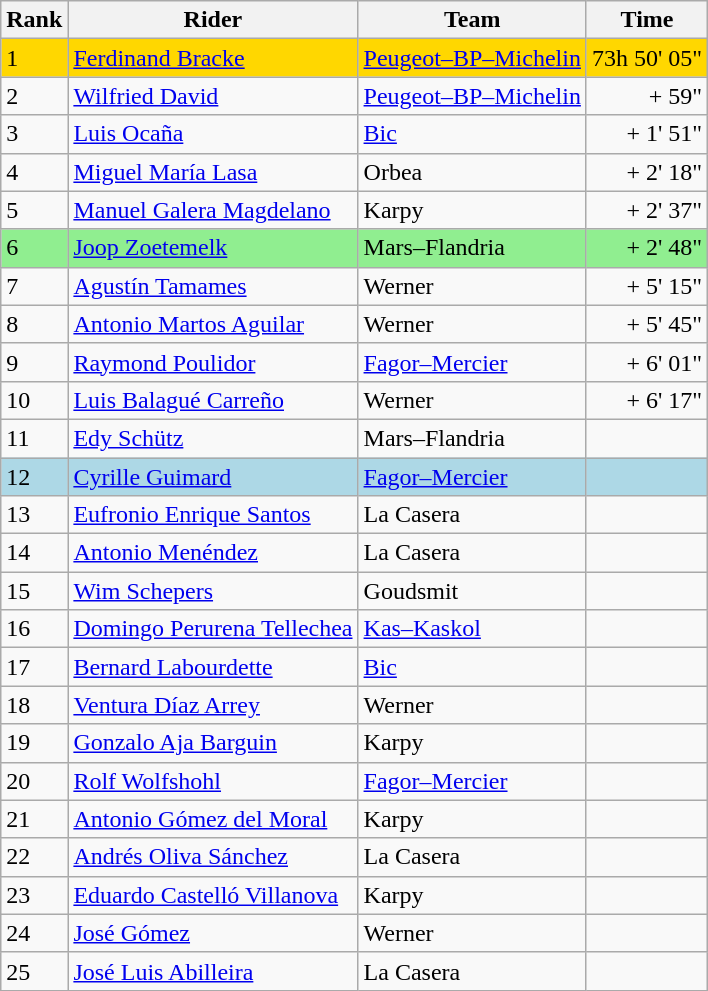<table class="wikitable">
<tr>
<th>Rank</th>
<th>Rider</th>
<th>Team</th>
<th>Time</th>
</tr>
<tr bgcolor=gold>
<td>1</td>
<td>	<a href='#'>Ferdinand Bracke</a></td>
<td><a href='#'>Peugeot–BP–Michelin</a></td>
<td align="right">73h 50' 05"</td>
</tr>
<tr>
<td>2</td>
<td>	<a href='#'>Wilfried David</a></td>
<td><a href='#'>Peugeot–BP–Michelin</a></td>
<td align="right">+ 59"</td>
</tr>
<tr>
<td>3</td>
<td>	<a href='#'>Luis Ocaña</a></td>
<td><a href='#'>Bic</a></td>
<td align="right">+ 1' 51"</td>
</tr>
<tr>
<td>4</td>
<td>	<a href='#'>Miguel María Lasa</a></td>
<td>Orbea</td>
<td align="right">+ 2' 18"</td>
</tr>
<tr>
<td>5</td>
<td>	<a href='#'>Manuel Galera Magdelano</a></td>
<td>Karpy</td>
<td align="right">+ 2' 37"</td>
</tr>
<tr bgcolor=lightgreen>
<td>6</td>
<td>	<a href='#'>Joop Zoetemelk</a></td>
<td>Mars–Flandria</td>
<td align="right">+ 2' 48"</td>
</tr>
<tr>
<td>7</td>
<td>	<a href='#'>Agustín Tamames</a></td>
<td>Werner</td>
<td align="right">+ 5' 15"</td>
</tr>
<tr>
<td>8</td>
<td>	<a href='#'>Antonio Martos Aguilar</a></td>
<td>Werner</td>
<td align="right">+ 5' 45"</td>
</tr>
<tr>
<td>9</td>
<td>	<a href='#'>Raymond Poulidor</a></td>
<td><a href='#'>Fagor–Mercier</a></td>
<td align="right">+ 6' 01"</td>
</tr>
<tr>
<td>10</td>
<td>	<a href='#'>Luis Balagué Carreño</a></td>
<td>Werner</td>
<td align="right">+ 6' 17"</td>
</tr>
<tr>
<td>11</td>
<td>	<a href='#'>Edy Schütz</a></td>
<td>Mars–Flandria</td>
<td align="right"></td>
</tr>
<tr bgcolor=lightblue>
<td>12</td>
<td>	<a href='#'>Cyrille Guimard</a></td>
<td><a href='#'>Fagor–Mercier</a></td>
<td align="right"></td>
</tr>
<tr>
<td>13</td>
<td>	<a href='#'>Eufronio Enrique Santos</a></td>
<td>La Casera</td>
<td align="right"></td>
</tr>
<tr>
<td>14</td>
<td>	<a href='#'>Antonio Menéndez</a></td>
<td>La Casera</td>
<td align="right"></td>
</tr>
<tr>
<td>15</td>
<td>	<a href='#'>Wim Schepers</a></td>
<td>Goudsmit</td>
<td align="right"></td>
</tr>
<tr>
<td>16</td>
<td>	<a href='#'>Domingo Perurena Tellechea</a></td>
<td><a href='#'>Kas–Kaskol</a></td>
<td align="right"></td>
</tr>
<tr>
<td>17</td>
<td>	<a href='#'>Bernard Labourdette</a></td>
<td><a href='#'>Bic</a></td>
<td align="right"></td>
</tr>
<tr>
<td>18</td>
<td>	<a href='#'>Ventura Díaz Arrey</a></td>
<td>Werner</td>
<td align="right"></td>
</tr>
<tr>
<td>19</td>
<td>	<a href='#'>Gonzalo Aja Barguin</a></td>
<td>Karpy</td>
<td align="right"></td>
</tr>
<tr>
<td>20</td>
<td>	<a href='#'>Rolf Wolfshohl</a></td>
<td><a href='#'>Fagor–Mercier</a></td>
<td align="right"></td>
</tr>
<tr>
<td>21</td>
<td>	<a href='#'>Antonio Gómez del Moral</a></td>
<td>Karpy</td>
<td align="right"></td>
</tr>
<tr>
<td>22</td>
<td>	<a href='#'>Andrés Oliva Sánchez</a></td>
<td>La Casera</td>
<td align="right"></td>
</tr>
<tr>
<td>23</td>
<td>	<a href='#'>Eduardo Castelló Villanova</a></td>
<td>Karpy</td>
<td align="right"></td>
</tr>
<tr>
<td>24</td>
<td>	<a href='#'>José Gómez</a></td>
<td>Werner</td>
<td align="right"></td>
</tr>
<tr>
<td>25</td>
<td>	<a href='#'>José Luis Abilleira</a></td>
<td>La Casera</td>
<td align="right"></td>
</tr>
</table>
